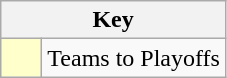<table class="wikitable" style="text-align: center;">
<tr>
<th colspan=2>Key</th>
</tr>
<tr>
<td style="background:#ffffcc; width:20px;"></td>
<td align=left>Teams to Playoffs</td>
</tr>
</table>
